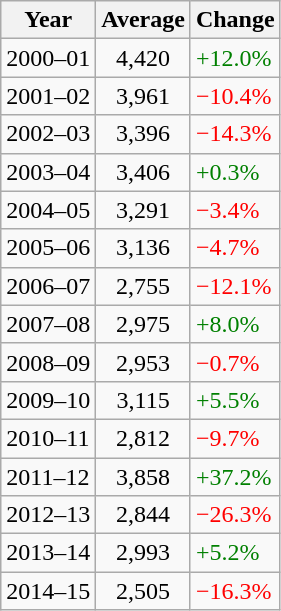<table class="wikitable" style="float:left; margin-right:1em;">
<tr>
<th>Year</th>
<th>Average</th>
<th>Change</th>
</tr>
<tr>
<td>2000–01</td>
<td style="text-align:center;">4,420</td>
<td style="color: green">+12.0%</td>
</tr>
<tr>
<td>2001–02</td>
<td style="text-align:center;">3,961</td>
<td style="color: red">−10.4%</td>
</tr>
<tr>
<td>2002–03</td>
<td style="text-align:center;">3,396</td>
<td style="color: red">−14.3%</td>
</tr>
<tr>
<td>2003–04</td>
<td style="text-align:center;">3,406</td>
<td style="color: green">+0.3%</td>
</tr>
<tr>
<td>2004–05</td>
<td style="text-align:center;">3,291</td>
<td style="color: red">−3.4%</td>
</tr>
<tr>
<td>2005–06</td>
<td style="text-align:center;">3,136</td>
<td style="color: red">−4.7%</td>
</tr>
<tr>
<td>2006–07</td>
<td style="text-align:center;">2,755</td>
<td style="color: red">−12.1%</td>
</tr>
<tr>
<td>2007–08</td>
<td style="text-align:center;">2,975</td>
<td style="color: green">+8.0%</td>
</tr>
<tr>
<td>2008–09</td>
<td style="text-align:center;">2,953</td>
<td style="color: red">−0.7%</td>
</tr>
<tr>
<td>2009–10</td>
<td style="text-align:center;">3,115</td>
<td style="color: green">+5.5%</td>
</tr>
<tr>
<td>2010–11</td>
<td style="text-align:center;">2,812</td>
<td style="color: red">−9.7%</td>
</tr>
<tr>
<td>2011–12</td>
<td style="text-align:center;">3,858</td>
<td style="color: green">+37.2%</td>
</tr>
<tr>
<td>2012–13</td>
<td style="text-align:center;">2,844</td>
<td style="color: red">−26.3%</td>
</tr>
<tr>
<td>2013–14</td>
<td style="text-align:center;">2,993</td>
<td style="color: green">+5.2%</td>
</tr>
<tr>
<td>2014–15</td>
<td style="text-align:center;">2,505</td>
<td style="color: red">−16.3%</td>
</tr>
</table>
